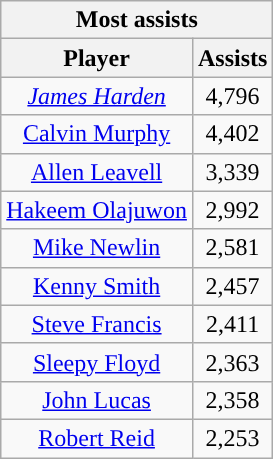<table class="wikitable sortable" style="text-align:center">
<tr>
<th colspan="2" style="text-align:center; ">Most assists</th>
</tr>
<tr>
<th style="text-align:center; ">Player</th>
<th style="text-align:center; ">Assists</th>
</tr>
<tr>
<td><em><a href='#'>James Harden</a></em></td>
<td>4,796</td>
</tr>
<tr>
<td><a href='#'>Calvin Murphy</a></td>
<td>4,402</td>
</tr>
<tr>
<td><a href='#'>Allen Leavell</a></td>
<td>3,339</td>
</tr>
<tr>
<td><a href='#'>Hakeem Olajuwon</a></td>
<td>2,992</td>
</tr>
<tr>
<td><a href='#'>Mike Newlin</a></td>
<td>2,581</td>
</tr>
<tr>
<td><a href='#'>Kenny Smith</a></td>
<td>2,457</td>
</tr>
<tr>
<td><a href='#'>Steve Francis</a></td>
<td>2,411</td>
</tr>
<tr>
<td><a href='#'>Sleepy Floyd</a></td>
<td>2,363</td>
</tr>
<tr>
<td><a href='#'>John Lucas</a></td>
<td>2,358</td>
</tr>
<tr>
<td><a href='#'>Robert Reid</a></td>
<td>2,253</td>
</tr>
</table>
